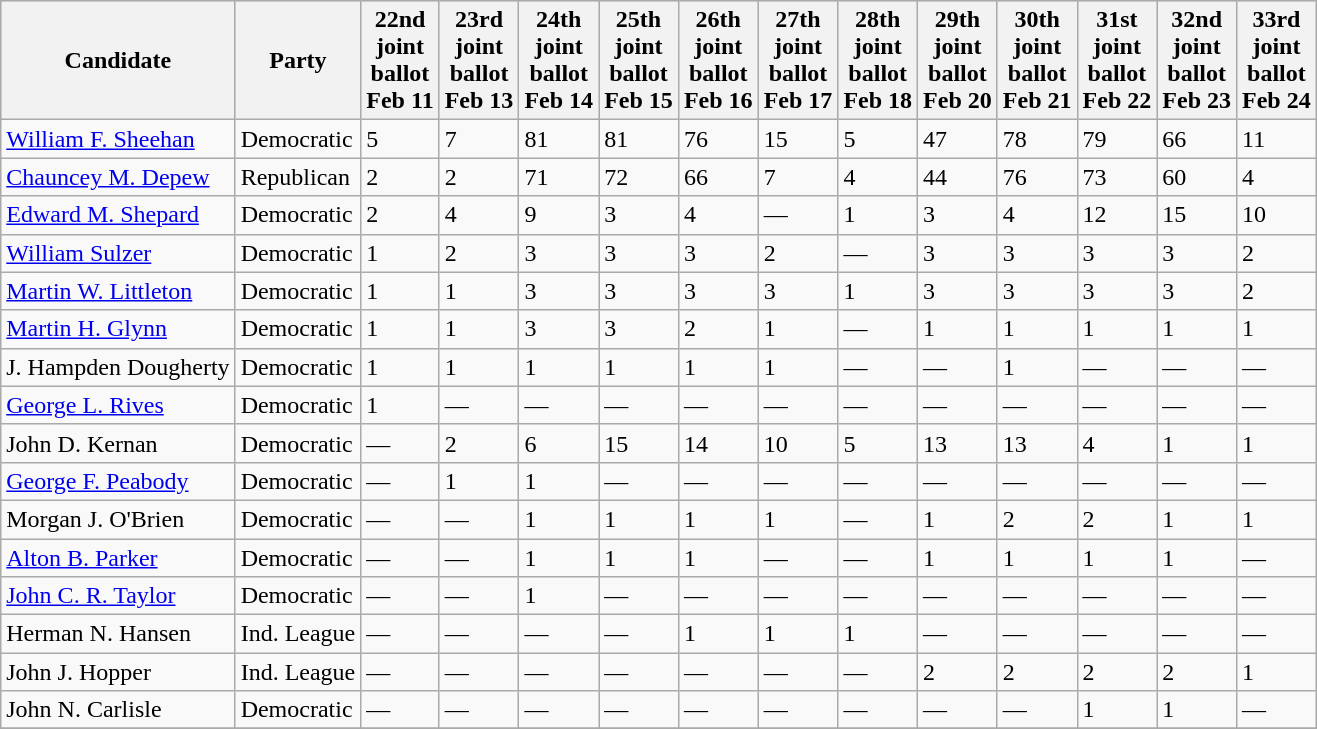<table class=wikitable>
<tr bgcolor=lightgrey>
<th>Candidate</th>
<th>Party</th>
<th>22nd<br>joint<br>ballot<br>Feb 11</th>
<th>23rd<br>joint<br>ballot<br>Feb 13</th>
<th>24th<br>joint<br>ballot<br>Feb 14</th>
<th>25th<br>joint<br>ballot<br>Feb 15</th>
<th>26th<br>joint<br>ballot<br>Feb 16</th>
<th>27th<br>joint<br>ballot<br>Feb 17</th>
<th>28th<br>joint<br>ballot<br>Feb 18</th>
<th>29th<br>joint<br>ballot<br>Feb 20</th>
<th>30th<br>joint<br>ballot<br>Feb 21</th>
<th>31st<br>joint<br>ballot<br>Feb 22</th>
<th>32nd<br>joint<br>ballot<br>Feb 23</th>
<th>33rd<br>joint<br>ballot<br>Feb 24</th>
</tr>
<tr>
<td><a href='#'>William F. Sheehan</a></td>
<td>Democratic</td>
<td>5</td>
<td>7</td>
<td>81</td>
<td>81</td>
<td>76</td>
<td>15</td>
<td>5</td>
<td>47</td>
<td>78</td>
<td>79</td>
<td>66</td>
<td>11</td>
</tr>
<tr>
<td><a href='#'>Chauncey M. Depew</a></td>
<td>Republican</td>
<td>2</td>
<td>2</td>
<td>71</td>
<td>72</td>
<td>66</td>
<td>7</td>
<td>4</td>
<td>44</td>
<td>76</td>
<td>73</td>
<td>60</td>
<td>4</td>
</tr>
<tr>
<td><a href='#'>Edward M. Shepard</a></td>
<td>Democratic</td>
<td>2</td>
<td>4</td>
<td>9</td>
<td>3</td>
<td>4</td>
<td>—</td>
<td>1</td>
<td>3</td>
<td>4</td>
<td>12</td>
<td>15</td>
<td>10</td>
</tr>
<tr>
<td><a href='#'>William Sulzer</a></td>
<td>Democratic</td>
<td>1</td>
<td>2</td>
<td>3</td>
<td>3</td>
<td>3</td>
<td>2</td>
<td>—</td>
<td>3</td>
<td>3</td>
<td>3</td>
<td>3</td>
<td>2</td>
</tr>
<tr>
<td><a href='#'>Martin W. Littleton</a></td>
<td>Democratic</td>
<td>1</td>
<td>1</td>
<td>3</td>
<td>3</td>
<td>3</td>
<td>3</td>
<td>1</td>
<td>3</td>
<td>3</td>
<td>3</td>
<td>3</td>
<td>2</td>
</tr>
<tr>
<td><a href='#'>Martin H. Glynn</a></td>
<td>Democratic</td>
<td>1</td>
<td>1</td>
<td>3</td>
<td>3</td>
<td>2</td>
<td>1</td>
<td>—</td>
<td>1</td>
<td>1</td>
<td>1</td>
<td>1</td>
<td>1</td>
</tr>
<tr>
<td>J. Hampden Dougherty</td>
<td>Democratic</td>
<td>1</td>
<td>1</td>
<td>1</td>
<td>1</td>
<td>1</td>
<td>1</td>
<td>—</td>
<td>—</td>
<td>1</td>
<td>—</td>
<td>—</td>
<td>—</td>
</tr>
<tr>
<td><a href='#'>George L. Rives</a></td>
<td>Democratic</td>
<td>1</td>
<td>—</td>
<td>—</td>
<td>—</td>
<td>—</td>
<td>—</td>
<td>—</td>
<td>—</td>
<td>—</td>
<td>—</td>
<td>—</td>
<td>—</td>
</tr>
<tr>
<td>John D. Kernan</td>
<td>Democratic</td>
<td>—</td>
<td>2</td>
<td>6</td>
<td>15</td>
<td>14</td>
<td>10</td>
<td>5</td>
<td>13</td>
<td>13</td>
<td>4</td>
<td>1</td>
<td>1</td>
</tr>
<tr>
<td><a href='#'>George F. Peabody</a></td>
<td>Democratic</td>
<td>—</td>
<td>1</td>
<td>1</td>
<td>—</td>
<td>—</td>
<td>—</td>
<td>—</td>
<td>—</td>
<td>—</td>
<td>—</td>
<td>—</td>
<td>—</td>
</tr>
<tr>
<td>Morgan J. O'Brien</td>
<td>Democratic</td>
<td>—</td>
<td>—</td>
<td>1</td>
<td>1</td>
<td>1</td>
<td>1</td>
<td>—</td>
<td>1</td>
<td>2</td>
<td>2</td>
<td>1</td>
<td>1</td>
</tr>
<tr>
<td><a href='#'>Alton B. Parker</a></td>
<td>Democratic</td>
<td>—</td>
<td>—</td>
<td>1</td>
<td>1</td>
<td>1</td>
<td>—</td>
<td>—</td>
<td>1</td>
<td>1</td>
<td>1</td>
<td>1</td>
<td>—</td>
</tr>
<tr>
<td><a href='#'>John C. R. Taylor</a></td>
<td>Democratic</td>
<td>—</td>
<td>—</td>
<td>1</td>
<td>—</td>
<td>—</td>
<td>—</td>
<td>—</td>
<td>—</td>
<td>—</td>
<td>—</td>
<td>—</td>
<td>—</td>
</tr>
<tr>
<td>Herman N. Hansen</td>
<td>Ind. League</td>
<td>—</td>
<td>—</td>
<td>—</td>
<td>—</td>
<td>1</td>
<td>1</td>
<td>1</td>
<td>—</td>
<td>—</td>
<td>—</td>
<td>—</td>
<td>—</td>
</tr>
<tr>
<td>John J. Hopper</td>
<td>Ind. League</td>
<td>—</td>
<td>—</td>
<td>—</td>
<td>—</td>
<td>—</td>
<td>—</td>
<td>—</td>
<td>2</td>
<td>2</td>
<td>2</td>
<td>2</td>
<td>1</td>
</tr>
<tr>
<td>John N. Carlisle</td>
<td>Democratic</td>
<td>—</td>
<td>—</td>
<td>—</td>
<td>—</td>
<td>—</td>
<td>—</td>
<td>—</td>
<td>—</td>
<td>—</td>
<td>1</td>
<td>1</td>
<td>—</td>
</tr>
<tr>
</tr>
</table>
